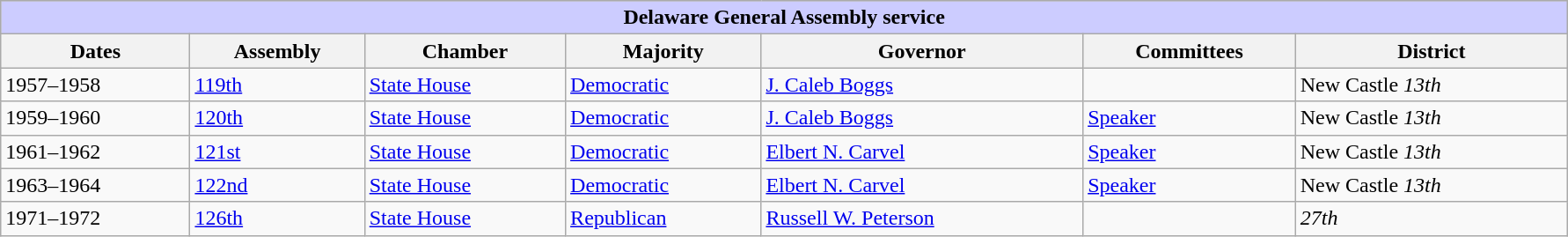<table class=wikitable style="width: 94%" style="text-align: center;" align="center">
<tr bgcolor=#cccccc>
<th colspan=7 style="background: #ccccff;">Delaware General Assembly service</th>
</tr>
<tr>
<th><strong>Dates</strong></th>
<th><strong>Assembly</strong></th>
<th><strong>Chamber</strong></th>
<th><strong>Majority</strong></th>
<th><strong>Governor</strong></th>
<th><strong>Committees</strong></th>
<th><strong>District</strong></th>
</tr>
<tr>
<td>1957–1958</td>
<td><a href='#'>119th</a></td>
<td><a href='#'>State House</a></td>
<td><a href='#'>Democratic</a></td>
<td><a href='#'>J. Caleb Boggs</a></td>
<td></td>
<td>New Castle <em>13th</em></td>
</tr>
<tr>
<td>1959–1960</td>
<td><a href='#'>120th</a></td>
<td><a href='#'>State House</a></td>
<td><a href='#'>Democratic</a></td>
<td><a href='#'>J. Caleb Boggs</a></td>
<td><a href='#'>Speaker</a></td>
<td>New Castle <em>13th</em></td>
</tr>
<tr>
<td>1961–1962</td>
<td><a href='#'>121st</a></td>
<td><a href='#'>State House</a></td>
<td><a href='#'>Democratic</a></td>
<td><a href='#'>Elbert N. Carvel</a></td>
<td><a href='#'>Speaker</a></td>
<td>New Castle <em>13th</em></td>
</tr>
<tr>
<td>1963–1964</td>
<td><a href='#'>122nd</a></td>
<td><a href='#'>State House</a></td>
<td><a href='#'>Democratic</a></td>
<td><a href='#'>Elbert N. Carvel</a></td>
<td><a href='#'>Speaker</a></td>
<td>New Castle <em>13th</em></td>
</tr>
<tr>
<td>1971–1972</td>
<td><a href='#'>126th</a></td>
<td><a href='#'>State House</a></td>
<td><a href='#'>Republican</a></td>
<td><a href='#'>Russell W. Peterson</a></td>
<td></td>
<td><em>27th</em></td>
</tr>
</table>
